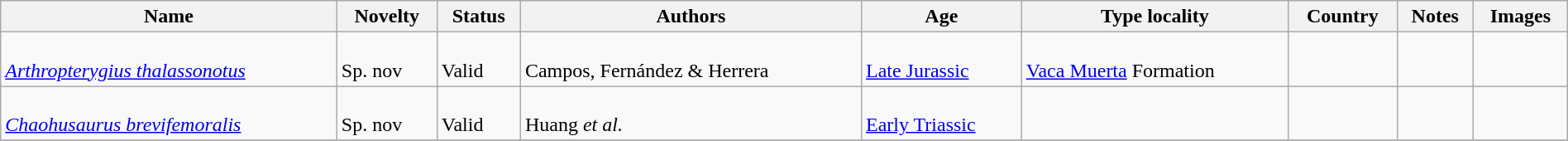<table class="wikitable sortable" align="center" width="100%">
<tr>
<th>Name</th>
<th>Novelty</th>
<th>Status</th>
<th>Authors</th>
<th>Age</th>
<th>Type locality</th>
<th>Country</th>
<th>Notes</th>
<th>Images</th>
</tr>
<tr>
<td><br><em><a href='#'>Arthropterygius thalassonotus</a></em></td>
<td><br>Sp. nov</td>
<td><br>Valid</td>
<td><br>Campos, Fernández & Herrera</td>
<td><br><a href='#'>Late Jurassic</a></td>
<td><br><a href='#'>Vaca Muerta</a> Formation</td>
<td><br></td>
<td></td>
<td></td>
</tr>
<tr>
<td><br><em><a href='#'>Chaohusaurus brevifemoralis</a></em></td>
<td><br>Sp. nov</td>
<td><br>Valid</td>
<td><br>Huang <em>et al.</em></td>
<td><br><a href='#'>Early Triassic</a></td>
<td></td>
<td><br></td>
<td></td>
<td></td>
</tr>
<tr>
</tr>
</table>
